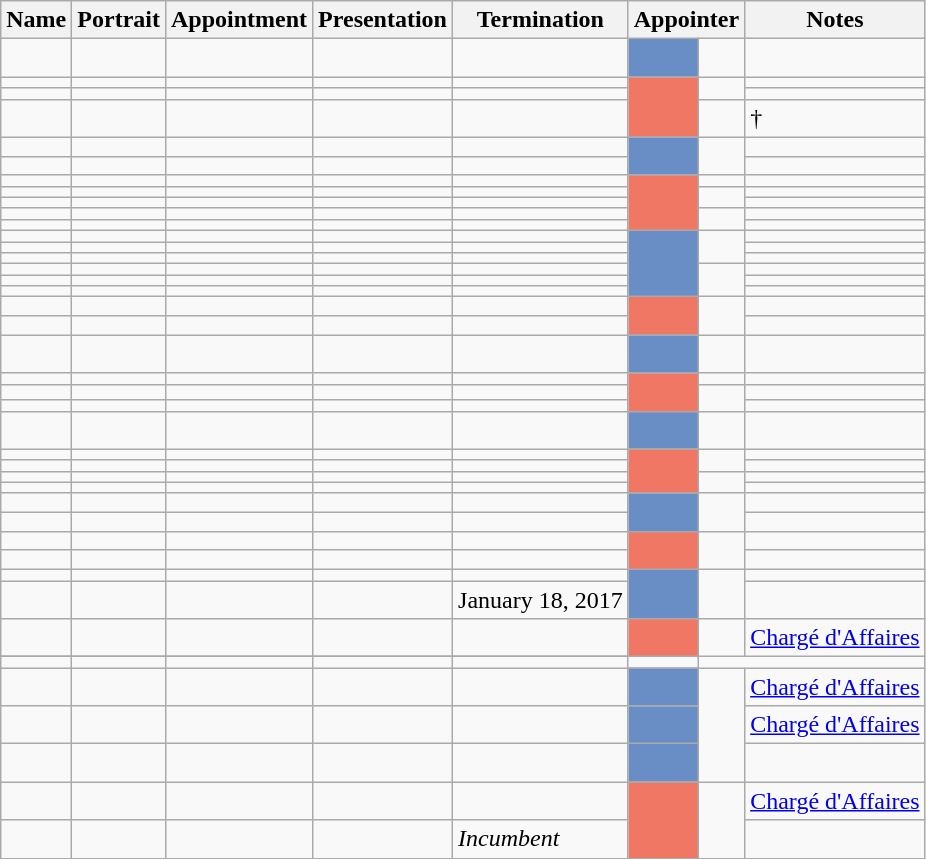<table class="wikitable sortable"  text-align:center;">
<tr>
<th>Name</th>
<th class="unsortable">Portrait</th>
<th>Appointment</th>
<th>Presentation</th>
<th>Termination</th>
<th colspan="2">Appointer</th>
<th class="unsortable">Notes</th>
</tr>
<tr>
<td></td>
<td></td>
<td></td>
<td></td>
<td></td>
<td style="background:#698dc5;"> </td>
<td></td>
<td></td>
</tr>
<tr>
<td></td>
<td></td>
<td></td>
<td></td>
<td></td>
<td style="background:#f07763;" rowspan="3"> </td>
<td rowspan="2"></td>
<td></td>
</tr>
<tr>
<td></td>
<td></td>
<td></td>
<td></td>
<td></td>
<td></td>
</tr>
<tr>
<td></td>
<td></td>
<td></td>
<td></td>
<td></td>
<td></td>
<td>†</td>
</tr>
<tr>
<td></td>
<td></td>
<td></td>
<td></td>
<td></td>
<td style="background:#698dc5;" rowspan="2"> </td>
<td rowspan="2"></td>
<td></td>
</tr>
<tr>
<td></td>
<td></td>
<td></td>
<td></td>
<td></td>
<td></td>
</tr>
<tr>
<td></td>
<td></td>
<td></td>
<td></td>
<td></td>
<td style="background:#f07763;" rowspan="5"> </td>
<td></td>
<td></td>
</tr>
<tr>
<td></td>
<td></td>
<td></td>
<td></td>
<td></td>
<td rowspan="2"></td>
<td></td>
</tr>
<tr>
<td></td>
<td></td>
<td></td>
<td></td>
<td></td>
<td></td>
</tr>
<tr>
<td></td>
<td></td>
<td></td>
<td></td>
<td></td>
<td rowspan="2"></td>
<td></td>
</tr>
<tr>
<td></td>
<td></td>
<td></td>
<td></td>
<td></td>
<td></td>
</tr>
<tr>
<td></td>
<td></td>
<td></td>
<td></td>
<td></td>
<td style="background:#698dc5;" rowspan="6"> </td>
<td rowspan="3"></td>
<td></td>
</tr>
<tr>
<td></td>
<td></td>
<td></td>
<td></td>
<td></td>
<td></td>
</tr>
<tr>
<td></td>
<td></td>
<td></td>
<td></td>
<td></td>
<td></td>
</tr>
<tr>
<td></td>
<td></td>
<td></td>
<td></td>
<td></td>
<td rowspan="3"></td>
<td></td>
</tr>
<tr>
<td></td>
<td></td>
<td></td>
<td></td>
<td></td>
<td></td>
</tr>
<tr>
<td></td>
<td></td>
<td></td>
<td></td>
<td></td>
<td></td>
</tr>
<tr>
<td></td>
<td></td>
<td></td>
<td></td>
<td></td>
<td style="background:#f07763;" rowspan="2"> </td>
<td rowspan="2"></td>
<td></td>
</tr>
<tr>
<td></td>
<td></td>
<td></td>
<td></td>
<td></td>
<td></td>
</tr>
<tr>
<td></td>
<td></td>
<td></td>
<td></td>
<td></td>
<td style="background:#698dc5;"> </td>
<td></td>
<td></td>
</tr>
<tr>
<td></td>
<td></td>
<td></td>
<td></td>
<td></td>
<td style="background:#f07763;" rowspan="3"> </td>
<td></td>
<td></td>
</tr>
<tr>
<td></td>
<td></td>
<td></td>
<td></td>
<td></td>
<td rowspan="2"></td>
<td></td>
</tr>
<tr>
<td></td>
<td></td>
<td></td>
<td></td>
<td></td>
<td></td>
</tr>
<tr>
<td></td>
<td></td>
<td></td>
<td></td>
<td></td>
<td style="background:#698dc5;"> </td>
<td></td>
<td></td>
</tr>
<tr>
<td></td>
<td></td>
<td></td>
<td></td>
<td></td>
<td style="background:#f07763;" rowspan="4"> </td>
<td rowspan="2"></td>
<td></td>
</tr>
<tr>
<td></td>
<td></td>
<td></td>
<td></td>
<td></td>
<td></td>
</tr>
<tr>
<td></td>
<td></td>
<td></td>
<td></td>
<td></td>
<td rowspan="2"></td>
<td></td>
</tr>
<tr>
<td></td>
<td></td>
<td></td>
<td></td>
<td></td>
<td></td>
</tr>
<tr>
<td></td>
<td></td>
<td></td>
<td></td>
<td></td>
<td style="background:#698dc5;" rowspan="2"> </td>
<td rowspan="2"></td>
<td></td>
</tr>
<tr>
<td></td>
<td></td>
<td></td>
<td></td>
<td></td>
<td></td>
</tr>
<tr>
<td></td>
<td></td>
<td></td>
<td></td>
<td></td>
<td style="background:#f07763;" rowspan="2"> </td>
<td rowspan="2"></td>
<td></td>
</tr>
<tr>
<td></td>
<td></td>
<td></td>
<td></td>
<td></td>
<td></td>
</tr>
<tr>
<td></td>
<td></td>
<td></td>
<td></td>
<td></td>
<td style="background:#698dc5;" rowspan="2"> </td>
<td rowspan="2"></td>
<td></td>
</tr>
<tr>
<td></td>
<td></td>
<td></td>
<td></td>
<td>January 18, 2017</td>
<td></td>
</tr>
<tr>
<td></td>
<td></td>
<td></td>
<td></td>
<td></td>
<td style="background:#f07763;" rowspan="2"> </td>
<td rowspan="2"></td>
<td><a href='#'>Chargé d'Affaires</a></td>
</tr>
<tr>
</tr>
<tr>
<td></td>
<td></td>
<td></td>
<td></td>
<td></td>
<td></td>
</tr>
<tr>
<td></td>
<td></td>
<td></td>
<td></td>
<td></td>
<td style="background:#698dc5;" rowspan="1"> </td>
<td rowspan="3"></td>
<td><a href='#'>Chargé d'Affaires</a></td>
</tr>
<tr>
<td></td>
<td></td>
<td></td>
<td></td>
<td></td>
<td style="background:#698dc5;" rowspan="1"> </td>
<td><a href='#'>Chargé d'Affaires</a></td>
</tr>
<tr>
<td></td>
<td></td>
<td></td>
<td></td>
<td></td>
<td style="background:#698dc5;" rowspan="1"> </td>
<td></td>
</tr>
<tr>
<td></td>
<td></td>
<td></td>
<td></td>
<td></td>
<td style="background:#f07763;" rowspan="2"> </td>
<td rowspan="2"></td>
<td><a href='#'>Chargé d'Affaires</a></td>
</tr>
<tr>
<td></td>
<td></td>
<td></td>
<td></td>
<td><em>Incumbent</em></td>
<td></td>
</tr>
</table>
